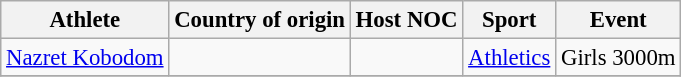<table class='sortable wikitable' style=font-size:95%>
<tr>
<th>Athlete</th>
<th>Country of origin</th>
<th>Host NOC</th>
<th>Sport</th>
<th>Event</th>
</tr>
<tr>
<td><a href='#'>Nazret Kobodom</a></td>
<td></td>
<td></td>
<td><a href='#'>Athletics</a></td>
<td>Girls 3000m</td>
</tr>
<tr>
</tr>
</table>
